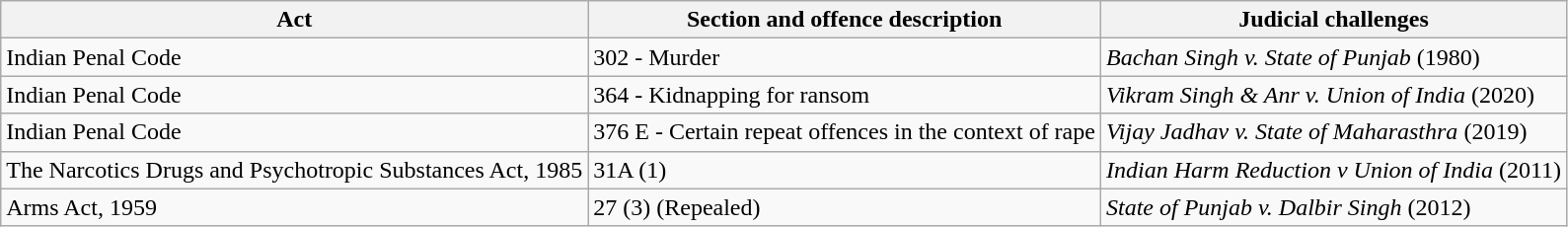<table class="wikitable">
<tr>
<th>Act</th>
<th>Section and offence description</th>
<th>Judicial challenges</th>
</tr>
<tr>
<td>Indian Penal Code</td>
<td>302 - Murder</td>
<td><em>Bachan Singh v. State of Punjab</em> (1980)</td>
</tr>
<tr>
<td>Indian Penal Code</td>
<td>364 - Kidnapping for ransom</td>
<td><em>Vikram Singh & Anr v. Union of India</em> (2020)</td>
</tr>
<tr>
<td>Indian Penal Code</td>
<td>376 E - Certain repeat offences in the context of rape</td>
<td><em>Vijay Jadhav v. State of Maharasthra</em> (2019)</td>
</tr>
<tr>
<td>The Narcotics Drugs and Psychotropic Substances Act, 1985</td>
<td>31A (1)</td>
<td><em>Indian Harm Reduction v Union of India</em> (2011)</td>
</tr>
<tr>
<td>Arms Act, 1959</td>
<td>27 (3) (Repealed)</td>
<td><em>State of Punjab v. Dalbir Singh</em> (2012)</td>
</tr>
</table>
